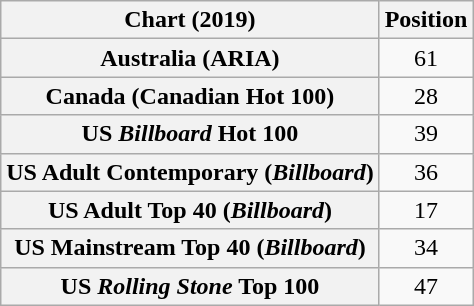<table class="wikitable sortable plainrowheaders" style="text-align:center">
<tr>
<th scope="col">Chart (2019)</th>
<th scope="col">Position</th>
</tr>
<tr>
<th scope="row">Australia (ARIA)</th>
<td>61</td>
</tr>
<tr>
<th scope="row">Canada (Canadian Hot 100)</th>
<td>28</td>
</tr>
<tr>
<th scope="row">US <em>Billboard</em> Hot 100</th>
<td>39</td>
</tr>
<tr>
<th scope="row">US Adult Contemporary (<em>Billboard</em>)</th>
<td>36</td>
</tr>
<tr>
<th scope="row">US Adult Top 40 (<em>Billboard</em>)</th>
<td>17</td>
</tr>
<tr>
<th scope="row">US Mainstream Top 40 (<em>Billboard</em>)</th>
<td>34</td>
</tr>
<tr>
<th scope="row">US <em>Rolling Stone</em> Top 100</th>
<td>47</td>
</tr>
</table>
